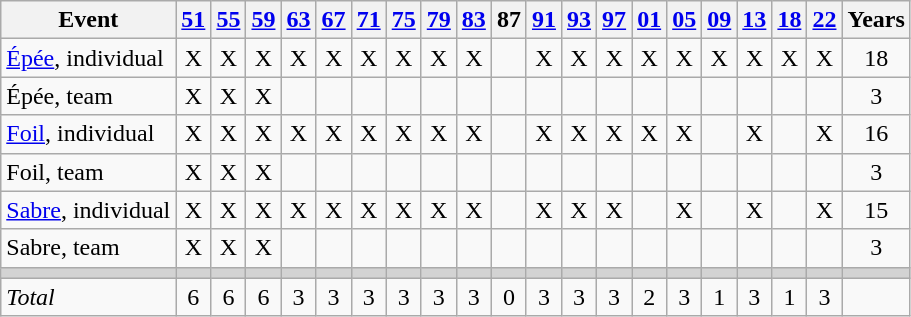<table class="wikitable" style="text-align:center">
<tr>
<th>Event</th>
<th><a href='#'>51</a></th>
<th><a href='#'>55</a></th>
<th><a href='#'>59</a></th>
<th><a href='#'>63</a></th>
<th><a href='#'>67</a></th>
<th><a href='#'>71</a></th>
<th><a href='#'>75</a></th>
<th><a href='#'>79</a></th>
<th><a href='#'>83</a></th>
<th><span>87</span></th>
<th><a href='#'>91</a></th>
<th><a href='#'>93</a></th>
<th><a href='#'>97</a></th>
<th><a href='#'>01</a></th>
<th><a href='#'>05</a></th>
<th><a href='#'>09</a></th>
<th><a href='#'>13</a></th>
<th><a href='#'>18</a></th>
<th><a href='#'>22</a></th>
<th>Years</th>
</tr>
<tr>
<td align=left><a href='#'>Épée</a>, individual</td>
<td>X</td>
<td>X</td>
<td>X</td>
<td>X</td>
<td>X</td>
<td>X</td>
<td>X</td>
<td>X</td>
<td>X</td>
<td></td>
<td>X</td>
<td>X</td>
<td>X</td>
<td>X</td>
<td>X</td>
<td>X</td>
<td>X</td>
<td>X</td>
<td>X</td>
<td>18</td>
</tr>
<tr>
<td align=left>Épée, team</td>
<td>X</td>
<td>X</td>
<td>X</td>
<td></td>
<td></td>
<td></td>
<td></td>
<td></td>
<td></td>
<td></td>
<td></td>
<td></td>
<td></td>
<td></td>
<td></td>
<td></td>
<td></td>
<td></td>
<td></td>
<td>3</td>
</tr>
<tr>
<td align=left><a href='#'>Foil</a>, individual</td>
<td>X</td>
<td>X</td>
<td>X</td>
<td>X</td>
<td>X</td>
<td>X</td>
<td>X</td>
<td>X</td>
<td>X</td>
<td></td>
<td>X</td>
<td>X</td>
<td>X</td>
<td>X</td>
<td>X</td>
<td></td>
<td>X</td>
<td></td>
<td>X</td>
<td>16</td>
</tr>
<tr>
<td align=left>Foil, team</td>
<td>X</td>
<td>X</td>
<td>X</td>
<td></td>
<td></td>
<td></td>
<td></td>
<td></td>
<td></td>
<td></td>
<td></td>
<td></td>
<td></td>
<td></td>
<td></td>
<td></td>
<td></td>
<td></td>
<td></td>
<td>3</td>
</tr>
<tr>
<td align=left><a href='#'>Sabre</a>, individual</td>
<td>X</td>
<td>X</td>
<td>X</td>
<td>X</td>
<td>X</td>
<td>X</td>
<td>X</td>
<td>X</td>
<td>X</td>
<td></td>
<td>X</td>
<td>X</td>
<td>X</td>
<td></td>
<td>X</td>
<td></td>
<td>X</td>
<td></td>
<td>X</td>
<td>15</td>
</tr>
<tr>
<td align=left>Sabre, team</td>
<td>X</td>
<td>X</td>
<td>X</td>
<td></td>
<td></td>
<td></td>
<td></td>
<td></td>
<td></td>
<td></td>
<td></td>
<td></td>
<td></td>
<td></td>
<td></td>
<td></td>
<td></td>
<td></td>
<td></td>
<td>3</td>
</tr>
<tr bgcolor=lightgray>
<td></td>
<td></td>
<td></td>
<td></td>
<td></td>
<td></td>
<td></td>
<td></td>
<td></td>
<td></td>
<td></td>
<td></td>
<td></td>
<td></td>
<td></td>
<td></td>
<td></td>
<td></td>
<td></td>
<td></td>
<td></td>
</tr>
<tr>
<td align=left><em>Total</em></td>
<td>6</td>
<td>6</td>
<td>6</td>
<td>3</td>
<td>3</td>
<td>3</td>
<td>3</td>
<td>3</td>
<td>3</td>
<td>0</td>
<td>3</td>
<td>3</td>
<td>3</td>
<td>2</td>
<td>3</td>
<td>1</td>
<td>3</td>
<td>1</td>
<td>3</td>
<td></td>
</tr>
</table>
